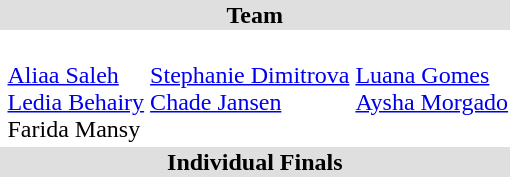<table>
<tr bgcolor="DFDFDF">
<td colspan="4" align="center"><strong>Team</strong></td>
</tr>
<tr>
<th scope=row style="text-align:left"><br></th>
<td valign="top"><br><a href='#'>Aliaa Saleh</a><br><a href='#'>Ledia Behairy</a><br>Farida Mansy</td>
<td valign="top"><br><a href='#'>Stephanie Dimitrova</a><br><a href='#'>Chade Jansen</a></td>
<td valign="top"><br><a href='#'>Luana Gomes</a><br><a href='#'>Aysha Morgado</a></td>
</tr>
<tr bgcolor="DFDFDF">
<td colspan="4" align="center"><strong>Individual Finals </strong></td>
</tr>
<tr>
<th scope=row style="text-align:left"></th>
<td></td>
<td></td>
<td></td>
</tr>
<tr>
<th scope=row style="text-align:left"></th>
<td></td>
<td></td>
<td></td>
</tr>
<tr>
<th scope=row style="text-align:left"></th>
<td></td>
<td></td>
<td></td>
</tr>
<tr>
<th scope=row style="text-align:left"></th>
<td></td>
<td></td>
<td></td>
</tr>
<tr>
<th scope=row style="text-align:left"></th>
<td></td>
<td></td>
<td></td>
</tr>
<tr bgcolor="DFDFDF">
</tr>
</table>
